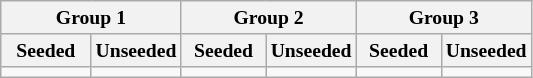<table class="wikitable" style="font-size:82%">
<tr>
<th colspan=2>Group 1</th>
<th colspan=2>Group 2</th>
<th colspan=2>Group 3</th>
</tr>
<tr>
<th width=17%>Seeded</th>
<th width=17%>Unseeded</th>
<th width=16%>Seeded</th>
<th width=17%>Unseeded</th>
<th width=16%>Seeded</th>
<th width=17%>Unseeded</th>
</tr>
<tr>
<td valign=top></td>
<td valign=top></td>
<td valign=top></td>
<td valign=top></td>
<td valign=top></td>
<td valign=top></td>
</tr>
</table>
